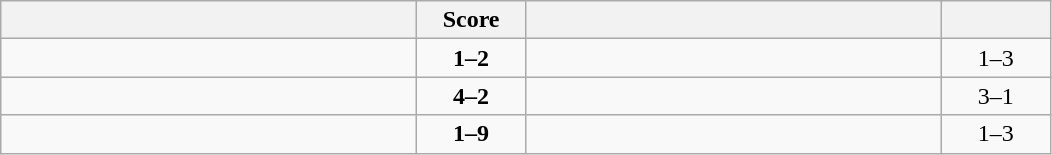<table class="wikitable" style="text-align: center; ">
<tr>
<th align="right" width="270"></th>
<th width="65">Score</th>
<th align="left" width="270"></th>
<th width="65"></th>
</tr>
<tr>
<td align="left"></td>
<td><strong>1–2</strong></td>
<td align="left"><strong></strong></td>
<td>1–3 <strong></strong></td>
</tr>
<tr>
<td align="left"><strong></strong></td>
<td><strong>4–2</strong></td>
<td align="left"></td>
<td>3–1 <strong></strong></td>
</tr>
<tr>
<td align="left"></td>
<td><strong>1–9</strong></td>
<td align="left"><strong></strong></td>
<td>1–3 <strong></strong></td>
</tr>
</table>
